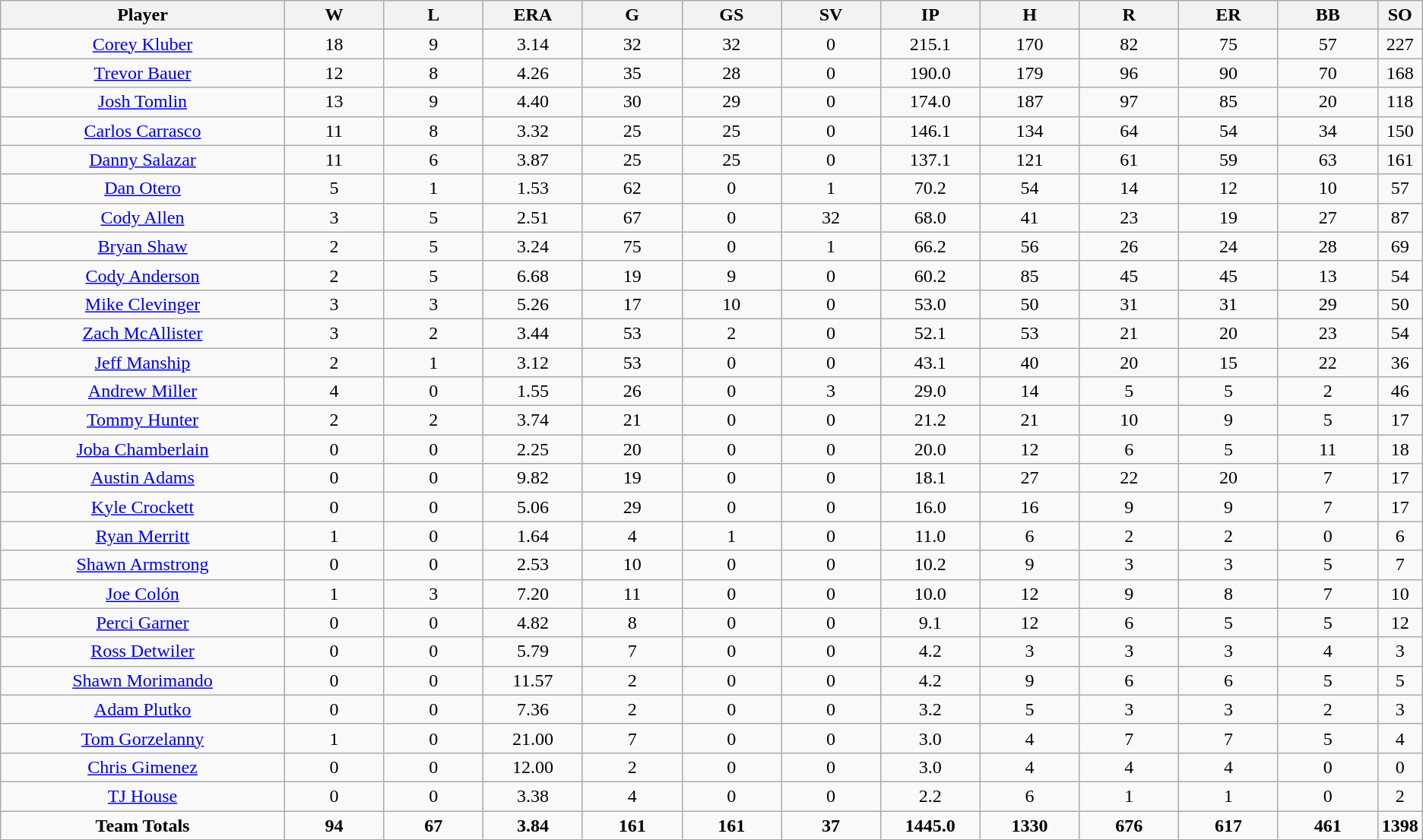<table class=wikitable style="text-align:center">
<tr>
<th bgcolor=#DDDDFF; width="20%">Player</th>
<th bgcolor=#DDDDFF; width="7%">W</th>
<th bgcolor=#DDDDFF; width="7%">L</th>
<th bgcolor=#DDDDFF; width="7%">ERA</th>
<th bgcolor=#DDDDFF; width="7%">G</th>
<th bgcolor=#DDDDFF; width="7%">GS</th>
<th bgcolor=#DDDDFF; width="7%">SV</th>
<th bgcolor=#DDDDFF; width="7%">IP</th>
<th bgcolor=#DDDDFF; width="7%">H</th>
<th bgcolor=#DDDDFF; width="7%">R</th>
<th bgcolor=#DDDDFF; width="7%">ER</th>
<th bgcolor=#DDDDFF; width="7%">BB</th>
<th bgcolor=#DDDDFF; width="7%">SO</th>
</tr>
<tr>
<td><a href='#'>Corey Kluber</a></td>
<td>18</td>
<td>9</td>
<td>3.14</td>
<td>32</td>
<td>32</td>
<td>0</td>
<td>215.1</td>
<td>170</td>
<td>82</td>
<td>75</td>
<td>57</td>
<td>227</td>
</tr>
<tr>
<td><a href='#'>Trevor Bauer</a></td>
<td>12</td>
<td>8</td>
<td>4.26</td>
<td>35</td>
<td>28</td>
<td>0</td>
<td>190.0</td>
<td>179</td>
<td>96</td>
<td>90</td>
<td>70</td>
<td>168</td>
</tr>
<tr>
<td><a href='#'>Josh Tomlin</a></td>
<td>13</td>
<td>9</td>
<td>4.40</td>
<td>30</td>
<td>29</td>
<td>0</td>
<td>174.0</td>
<td>187</td>
<td>97</td>
<td>85</td>
<td>20</td>
<td>118</td>
</tr>
<tr>
<td><a href='#'>Carlos Carrasco</a></td>
<td>11</td>
<td>8</td>
<td>3.32</td>
<td>25</td>
<td>25</td>
<td>0</td>
<td>146.1</td>
<td>134</td>
<td>64</td>
<td>54</td>
<td>34</td>
<td>150</td>
</tr>
<tr>
<td><a href='#'>Danny Salazar</a></td>
<td>11</td>
<td>6</td>
<td>3.87</td>
<td>25</td>
<td>25</td>
<td>0</td>
<td>137.1</td>
<td>121</td>
<td>61</td>
<td>59</td>
<td>63</td>
<td>161</td>
</tr>
<tr>
<td><a href='#'>Dan Otero</a></td>
<td>5</td>
<td>1</td>
<td>1.53</td>
<td>62</td>
<td>0</td>
<td>1</td>
<td>70.2</td>
<td>54</td>
<td>14</td>
<td>12</td>
<td>10</td>
<td>57</td>
</tr>
<tr>
<td><a href='#'>Cody Allen</a></td>
<td>3</td>
<td>5</td>
<td>2.51</td>
<td>67</td>
<td>0</td>
<td>32</td>
<td>68.0</td>
<td>41</td>
<td>23</td>
<td>19</td>
<td>27</td>
<td>87</td>
</tr>
<tr>
<td><a href='#'>Bryan Shaw</a></td>
<td>2</td>
<td>5</td>
<td>3.24</td>
<td>75</td>
<td>0</td>
<td>1</td>
<td>66.2</td>
<td>56</td>
<td>26</td>
<td>24</td>
<td>28</td>
<td>69</td>
</tr>
<tr>
<td><a href='#'>Cody Anderson</a></td>
<td>2</td>
<td>5</td>
<td>6.68</td>
<td>19</td>
<td>9</td>
<td>0</td>
<td>60.2</td>
<td>85</td>
<td>45</td>
<td>45</td>
<td>13</td>
<td>54</td>
</tr>
<tr>
<td><a href='#'>Mike Clevinger</a></td>
<td>3</td>
<td>3</td>
<td>5.26</td>
<td>17</td>
<td>10</td>
<td>0</td>
<td>53.0</td>
<td>50</td>
<td>31</td>
<td>31</td>
<td>29</td>
<td>50</td>
</tr>
<tr>
<td><a href='#'>Zach McAllister</a></td>
<td>3</td>
<td>2</td>
<td>3.44</td>
<td>53</td>
<td>2</td>
<td>0</td>
<td>52.1</td>
<td>53</td>
<td>21</td>
<td>20</td>
<td>23</td>
<td>54</td>
</tr>
<tr>
<td><a href='#'>Jeff Manship</a></td>
<td>2</td>
<td>1</td>
<td>3.12</td>
<td>53</td>
<td>0</td>
<td>0</td>
<td>43.1</td>
<td>40</td>
<td>20</td>
<td>15</td>
<td>22</td>
<td>36</td>
</tr>
<tr>
<td><a href='#'>Andrew Miller</a></td>
<td>4</td>
<td>0</td>
<td>1.55</td>
<td>26</td>
<td>0</td>
<td>3</td>
<td>29.0</td>
<td>14</td>
<td>5</td>
<td>5</td>
<td>2</td>
<td>46</td>
</tr>
<tr>
<td><a href='#'>Tommy Hunter</a></td>
<td>2</td>
<td>2</td>
<td>3.74</td>
<td>21</td>
<td>0</td>
<td>0</td>
<td>21.2</td>
<td>21</td>
<td>10</td>
<td>9</td>
<td>5</td>
<td>17</td>
</tr>
<tr>
<td><a href='#'>Joba Chamberlain</a></td>
<td>0</td>
<td>0</td>
<td>2.25</td>
<td>20</td>
<td>0</td>
<td>0</td>
<td>20.0</td>
<td>12</td>
<td>6</td>
<td>5</td>
<td>11</td>
<td>18</td>
</tr>
<tr>
<td><a href='#'>Austin Adams</a></td>
<td>0</td>
<td>0</td>
<td>9.82</td>
<td>19</td>
<td>0</td>
<td>0</td>
<td>18.1</td>
<td>27</td>
<td>22</td>
<td>20</td>
<td>7</td>
<td>17</td>
</tr>
<tr>
<td><a href='#'>Kyle Crockett</a></td>
<td>0</td>
<td>0</td>
<td>5.06</td>
<td>29</td>
<td>0</td>
<td>0</td>
<td>16.0</td>
<td>16</td>
<td>9</td>
<td>9</td>
<td>7</td>
<td>17</td>
</tr>
<tr>
<td><a href='#'>Ryan Merritt</a></td>
<td>1</td>
<td>0</td>
<td>1.64</td>
<td>4</td>
<td>1</td>
<td>0</td>
<td>11.0</td>
<td>6</td>
<td>2</td>
<td>2</td>
<td>0</td>
<td>6</td>
</tr>
<tr>
<td><a href='#'>Shawn Armstrong</a></td>
<td>0</td>
<td>0</td>
<td>2.53</td>
<td>10</td>
<td>0</td>
<td>0</td>
<td>10.2</td>
<td>9</td>
<td>3</td>
<td>3</td>
<td>5</td>
<td>7</td>
</tr>
<tr>
<td><a href='#'>Joe Colón</a></td>
<td>1</td>
<td>3</td>
<td>7.20</td>
<td>11</td>
<td>0</td>
<td>0</td>
<td>10.0</td>
<td>12</td>
<td>9</td>
<td>8</td>
<td>7</td>
<td>10</td>
</tr>
<tr>
<td><a href='#'>Perci Garner</a></td>
<td>0</td>
<td>0</td>
<td>4.82</td>
<td>8</td>
<td>0</td>
<td>0</td>
<td>9.1</td>
<td>12</td>
<td>6</td>
<td>5</td>
<td>5</td>
<td>12</td>
</tr>
<tr>
<td><a href='#'>Ross Detwiler</a></td>
<td>0</td>
<td>0</td>
<td>5.79</td>
<td>7</td>
<td>0</td>
<td>0</td>
<td>4.2</td>
<td>3</td>
<td>3</td>
<td>3</td>
<td>4</td>
<td>3</td>
</tr>
<tr>
<td><a href='#'>Shawn Morimando</a></td>
<td>0</td>
<td>0</td>
<td>11.57</td>
<td>2</td>
<td>0</td>
<td>0</td>
<td>4.2</td>
<td>9</td>
<td>6</td>
<td>6</td>
<td>5</td>
<td>5</td>
</tr>
<tr>
<td><a href='#'>Adam Plutko</a></td>
<td>0</td>
<td>0</td>
<td>7.36</td>
<td>2</td>
<td>0</td>
<td>0</td>
<td>3.2</td>
<td>5</td>
<td>3</td>
<td>3</td>
<td>2</td>
<td>3</td>
</tr>
<tr>
<td><a href='#'>Tom Gorzelanny</a></td>
<td>1</td>
<td>0</td>
<td>21.00</td>
<td>7</td>
<td>0</td>
<td>0</td>
<td>3.0</td>
<td>4</td>
<td>7</td>
<td>7</td>
<td>5</td>
<td>4</td>
</tr>
<tr>
<td><a href='#'>Chris Gimenez</a></td>
<td>0</td>
<td>0</td>
<td>12.00</td>
<td>2</td>
<td>0</td>
<td>0</td>
<td>3.0</td>
<td>4</td>
<td>4</td>
<td>4</td>
<td>0</td>
<td>0</td>
</tr>
<tr>
<td><a href='#'>TJ House</a></td>
<td>0</td>
<td>0</td>
<td>3.38</td>
<td>4</td>
<td>0</td>
<td>0</td>
<td>2.2</td>
<td>6</td>
<td>1</td>
<td>1</td>
<td>0</td>
<td>2</td>
</tr>
<tr>
<td><strong>Team Totals</strong></td>
<td><strong>94</strong></td>
<td><strong>67</strong></td>
<td><strong>3.84</strong></td>
<td><strong>161</strong></td>
<td><strong>161</strong></td>
<td><strong>37</strong></td>
<td><strong>1445.0</strong></td>
<td><strong>1330</strong></td>
<td><strong>676</strong></td>
<td><strong>617</strong></td>
<td><strong>461</strong></td>
<td><strong>1398</strong></td>
</tr>
</table>
